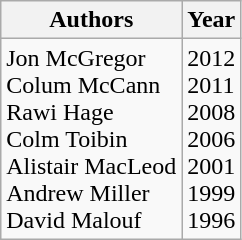<table class="wikitable">
<tr>
<th>Authors</th>
<th>Year</th>
</tr>
<tr>
<td>Jon McGregor<br>Colum McCann<br>Rawi Hage<br>Colm Toibin<br>Alistair MacLeod<br>Andrew Miller<br>David Malouf</td>
<td>2012<br>2011<br>2008<br>2006<br>2001<br>1999<br>1996</td>
</tr>
</table>
